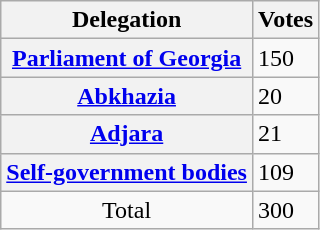<table class="wikitable">
<tr>
<th scope="col">Delegation</th>
<th scope="col">Votes</th>
</tr>
<tr>
<th scope="row"><a href='#'>Parliament of Georgia</a></th>
<td>150</td>
</tr>
<tr>
<th scope="row"><a href='#'>Abkhazia</a></th>
<td>20</td>
</tr>
<tr>
<th scope="row"><a href='#'>Adjara</a></th>
<td>21</td>
</tr>
<tr>
<th scope="row"><a href='#'>Self-government bodies</a></th>
<td>109</td>
</tr>
<tr>
<td align=center>Total</td>
<td>300</td>
</tr>
</table>
